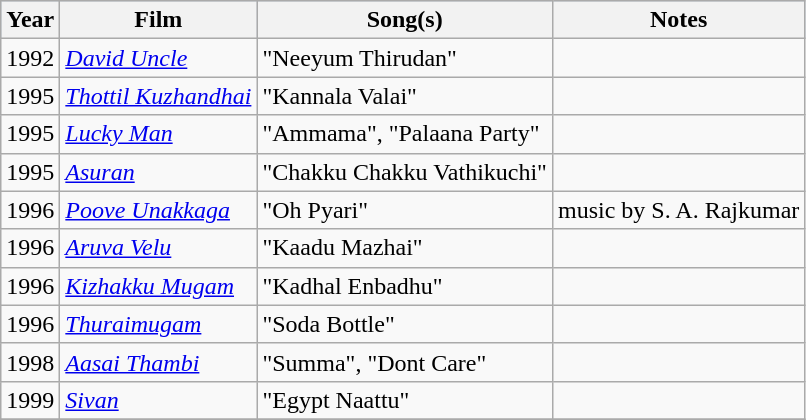<table class="wikitable">
<tr style="text-align:center; background:LightSteelBlue; width:60%;">
<th>Year</th>
<th>Film</th>
<th>Song(s)</th>
<th>Notes</th>
</tr>
<tr>
<td>1992</td>
<td><em><a href='#'>David Uncle</a></em></td>
<td>"Neeyum Thirudan"</td>
<td></td>
</tr>
<tr>
<td>1995</td>
<td><em><a href='#'>Thottil Kuzhandhai</a></em></td>
<td>"Kannala Valai"</td>
<td></td>
</tr>
<tr>
<td>1995</td>
<td><em><a href='#'>Lucky Man</a></em></td>
<td>"Ammama", "Palaana Party"</td>
<td></td>
</tr>
<tr>
<td>1995</td>
<td><em><a href='#'>Asuran</a></em></td>
<td>"Chakku Chakku Vathikuchi"</td>
<td></td>
</tr>
<tr>
<td>1996</td>
<td><em><a href='#'>Poove Unakkaga</a></em></td>
<td>"Oh Pyari"</td>
<td>music by S. A. Rajkumar</td>
</tr>
<tr>
<td>1996</td>
<td><em><a href='#'>Aruva Velu</a></em></td>
<td>"Kaadu Mazhai"</td>
<td></td>
</tr>
<tr>
<td>1996</td>
<td><em><a href='#'>Kizhakku Mugam</a></em></td>
<td>"Kadhal Enbadhu"</td>
<td></td>
</tr>
<tr>
<td>1996</td>
<td><em><a href='#'>Thuraimugam</a></em></td>
<td>"Soda Bottle"</td>
<td></td>
</tr>
<tr>
<td>1998</td>
<td><em><a href='#'>Aasai Thambi</a></em></td>
<td>"Summa", "Dont Care"</td>
<td></td>
</tr>
<tr>
<td>1999</td>
<td><em><a href='#'>Sivan</a></em></td>
<td>"Egypt Naattu"</td>
<td></td>
</tr>
<tr>
</tr>
</table>
